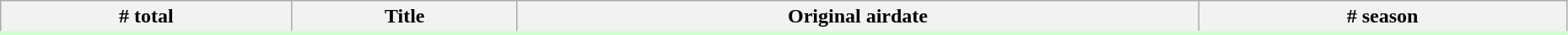<table class="wikitable plainrowheaders" style="width:98%;">
<tr style="border-bottom: 3px solid #cfffcf;">
<th># total</th>
<th>Title</th>
<th>Original airdate</th>
<th># season<br>








</th>
</tr>
</table>
